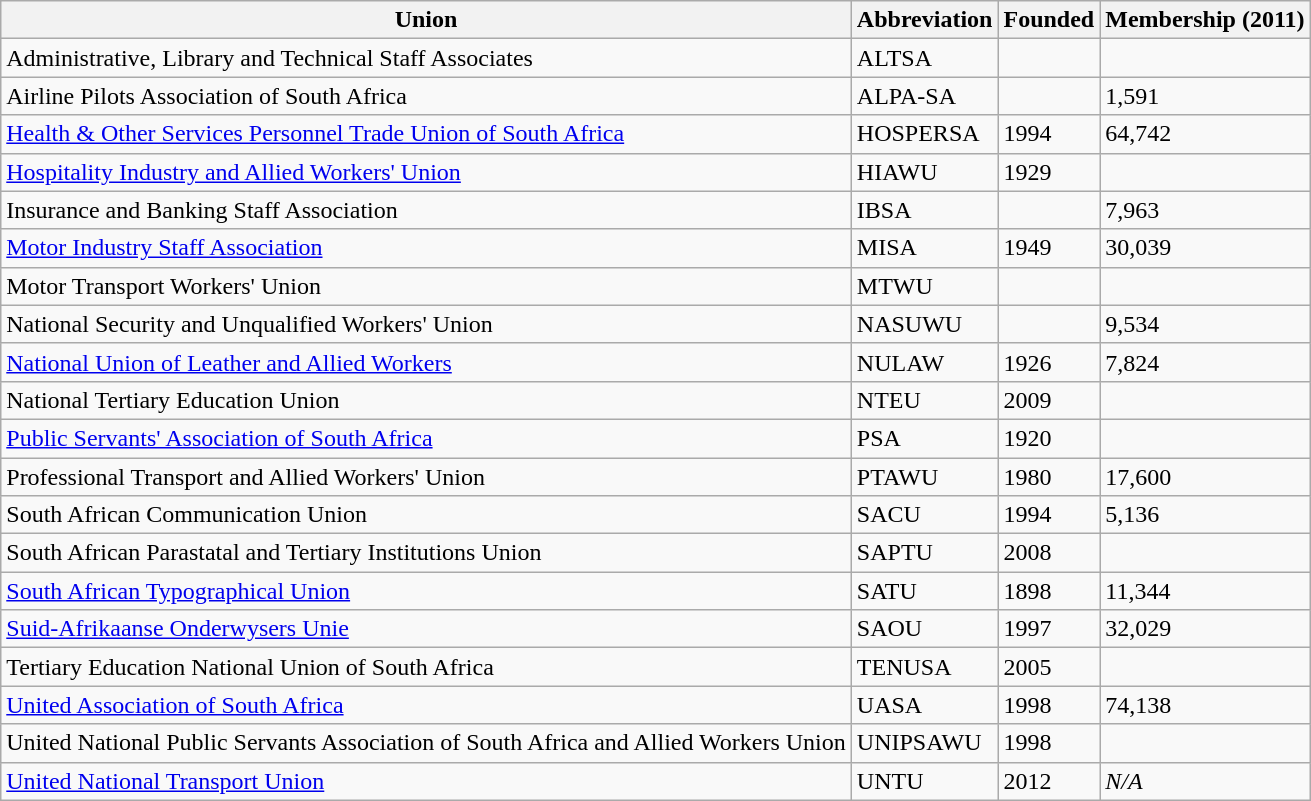<table class="wikitable sortable">
<tr>
<th>Union</th>
<th>Abbreviation</th>
<th>Founded</th>
<th>Membership (2011)</th>
</tr>
<tr>
<td>Administrative, Library and Technical Staff Associates</td>
<td>ALTSA</td>
<td></td>
<td></td>
</tr>
<tr>
<td>Airline Pilots Association of South Africa</td>
<td>ALPA-SA</td>
<td></td>
<td>1,591</td>
</tr>
<tr>
<td><a href='#'>Health & Other Services Personnel Trade Union of South Africa</a></td>
<td>HOSPERSA</td>
<td>1994</td>
<td>64,742</td>
</tr>
<tr>
<td><a href='#'>Hospitality Industry and Allied Workers' Union</a></td>
<td>HIAWU</td>
<td>1929</td>
<td></td>
</tr>
<tr>
<td>Insurance and Banking Staff Association</td>
<td>IBSA</td>
<td></td>
<td>7,963</td>
</tr>
<tr>
<td><a href='#'>Motor Industry Staff Association</a></td>
<td>MISA</td>
<td>1949</td>
<td>30,039</td>
</tr>
<tr>
<td>Motor Transport Workers' Union</td>
<td>MTWU</td>
<td></td>
<td></td>
</tr>
<tr>
<td>National Security and Unqualified Workers' Union</td>
<td>NASUWU</td>
<td></td>
<td>9,534</td>
</tr>
<tr>
<td><a href='#'>National Union of Leather and Allied Workers</a></td>
<td>NULAW</td>
<td>1926</td>
<td>7,824</td>
</tr>
<tr>
<td>National Tertiary Education Union</td>
<td>NTEU</td>
<td>2009</td>
<td></td>
</tr>
<tr>
<td><a href='#'>Public Servants' Association of South Africa</a></td>
<td>PSA</td>
<td>1920</td>
<td></td>
</tr>
<tr>
<td>Professional Transport and Allied Workers' Union</td>
<td>PTAWU</td>
<td>1980</td>
<td>17,600</td>
</tr>
<tr>
<td>South African Communication Union</td>
<td>SACU</td>
<td>1994</td>
<td>5,136</td>
</tr>
<tr>
<td>South African Parastatal and Tertiary Institutions Union</td>
<td>SAPTU</td>
<td>2008</td>
<td></td>
</tr>
<tr>
<td><a href='#'>South African Typographical Union</a></td>
<td>SATU</td>
<td>1898</td>
<td>11,344</td>
</tr>
<tr>
<td><a href='#'>Suid-Afrikaanse Onderwysers Unie</a></td>
<td>SAOU</td>
<td>1997</td>
<td>32,029</td>
</tr>
<tr>
<td>Tertiary Education National Union of South Africa</td>
<td>TENUSA</td>
<td>2005</td>
<td></td>
</tr>
<tr>
<td><a href='#'>United Association of South Africa</a></td>
<td>UASA</td>
<td>1998</td>
<td>74,138</td>
</tr>
<tr>
<td>United National Public Servants Association of South Africa and Allied Workers Union</td>
<td>UNIPSAWU</td>
<td>1998</td>
<td></td>
</tr>
<tr>
<td><a href='#'>United National Transport Union</a></td>
<td>UNTU</td>
<td>2012</td>
<td><em>N/A</em></td>
</tr>
</table>
